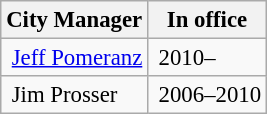<table class="wikitable floatright" style="width: auto; font-size: 95%">
<tr>
<th>City Manager</th>
<th>In office</th>
</tr>
<tr>
<td> <a href='#'>Jeff Pomeranz</a></td>
<td> 2010–</td>
</tr>
<tr>
<td> Jim Prosser</td>
<td> 2006–2010</td>
</tr>
</table>
